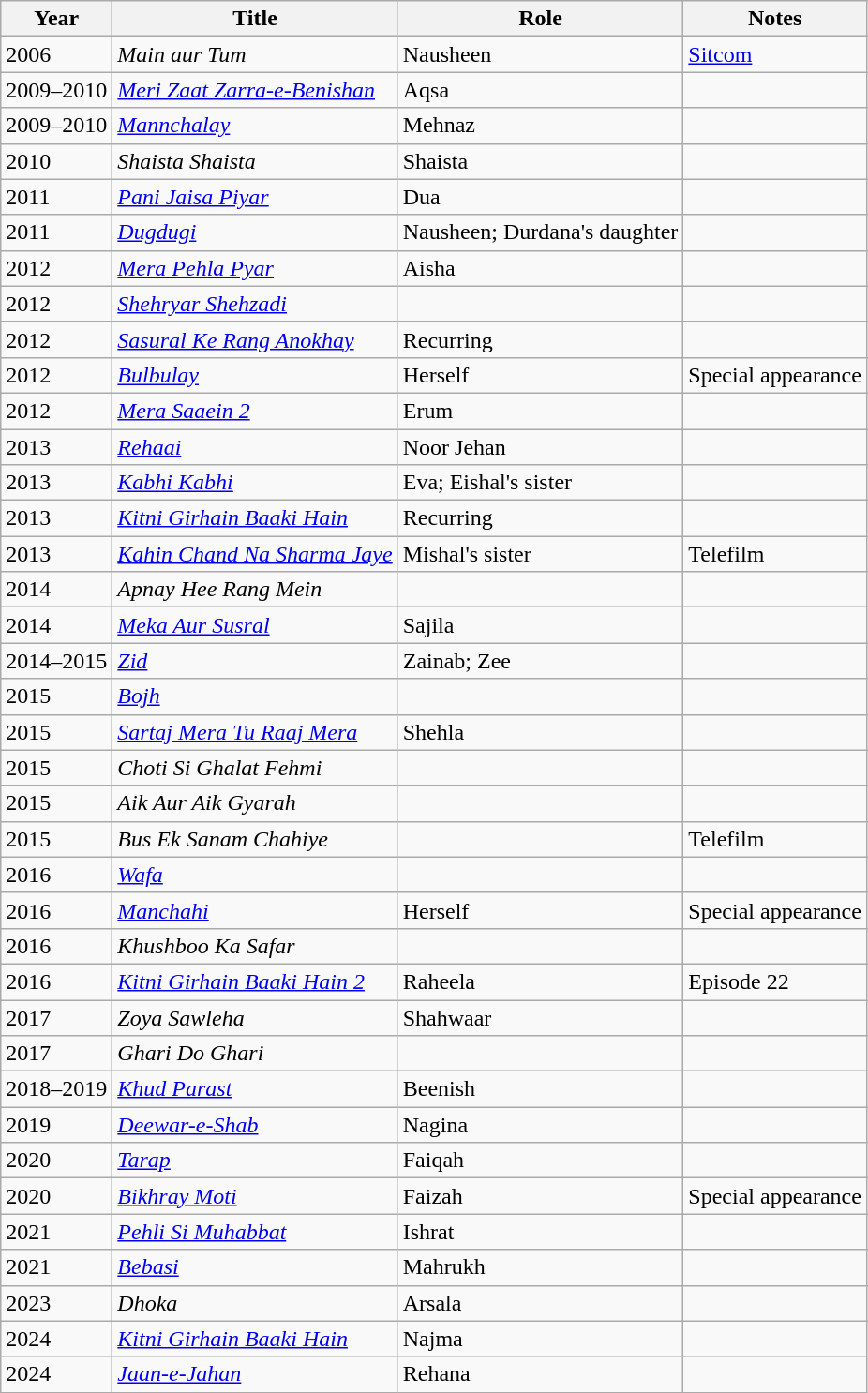<table class="wikitable">
<tr>
<th>Year</th>
<th>Title</th>
<th>Role</th>
<th>Notes</th>
</tr>
<tr>
<td>2006</td>
<td><em>Main aur Tum</em></td>
<td>Nausheen</td>
<td><a href='#'>Sitcom</a></td>
</tr>
<tr>
<td>2009–2010</td>
<td><em><a href='#'>Meri Zaat Zarra-e-Benishan</a></em></td>
<td>Aqsa</td>
<td></td>
</tr>
<tr>
<td>2009–2010</td>
<td><em><a href='#'>Mannchalay</a></em></td>
<td>Mehnaz</td>
<td></td>
</tr>
<tr>
<td>2010</td>
<td><em>Shaista Shaista</em></td>
<td>Shaista</td>
<td></td>
</tr>
<tr>
<td>2011</td>
<td><em><a href='#'>Pani Jaisa Piyar</a></em></td>
<td>Dua</td>
<td></td>
</tr>
<tr>
<td>2011</td>
<td><em><a href='#'>Dugdugi</a></em></td>
<td>Nausheen; Durdana's daughter</td>
<td></td>
</tr>
<tr>
<td>2012</td>
<td><em><a href='#'>Mera Pehla Pyar</a></em></td>
<td>Aisha</td>
<td></td>
</tr>
<tr>
<td>2012</td>
<td><em><a href='#'>Shehryar Shehzadi</a></em></td>
<td></td>
<td></td>
</tr>
<tr>
<td>2012</td>
<td><em><a href='#'>Sasural Ke Rang Anokhay</a></em></td>
<td>Recurring</td>
<td></td>
</tr>
<tr>
<td>2012</td>
<td><em><a href='#'>Bulbulay</a></em></td>
<td>Herself</td>
<td>Special appearance</td>
</tr>
<tr>
<td>2012</td>
<td><em><a href='#'>Mera Saaein 2</a></em></td>
<td>Erum</td>
<td></td>
</tr>
<tr>
<td>2013</td>
<td><em><a href='#'>Rehaai</a></em></td>
<td>Noor Jehan</td>
<td></td>
</tr>
<tr>
<td>2013</td>
<td><em><a href='#'>Kabhi Kabhi</a></em></td>
<td>Eva; Eishal's sister</td>
<td></td>
</tr>
<tr>
<td>2013</td>
<td><em><a href='#'>Kitni Girhain Baaki Hain</a></em></td>
<td>Recurring</td>
<td></td>
</tr>
<tr>
<td>2013</td>
<td><em><a href='#'>Kahin Chand Na Sharma Jaye</a></em></td>
<td>Mishal's sister</td>
<td>Telefilm</td>
</tr>
<tr>
<td>2014</td>
<td><em>Apnay Hee Rang Mein</em></td>
<td></td>
<td></td>
</tr>
<tr>
<td>2014</td>
<td><em><a href='#'>Meka Aur Susral</a></em></td>
<td>Sajila</td>
<td></td>
</tr>
<tr>
<td>2014–2015</td>
<td><em><a href='#'>Zid</a></em></td>
<td>Zainab; Zee</td>
<td></td>
</tr>
<tr>
<td>2015</td>
<td><em><a href='#'>Bojh</a></em></td>
<td></td>
<td></td>
</tr>
<tr>
<td>2015</td>
<td><em><a href='#'>Sartaj Mera Tu Raaj Mera</a></em></td>
<td>Shehla</td>
<td></td>
</tr>
<tr>
<td>2015</td>
<td><em>Choti Si Ghalat Fehmi</em></td>
<td></td>
<td></td>
</tr>
<tr>
<td>2015</td>
<td><em>Aik Aur Aik Gyarah</em></td>
<td></td>
<td></td>
</tr>
<tr>
<td>2015</td>
<td><em>Bus Ek Sanam Chahiye</em></td>
<td></td>
<td>Telefilm</td>
</tr>
<tr>
<td>2016</td>
<td><a href='#'><em>Wafa</em></a></td>
<td></td>
<td></td>
</tr>
<tr>
<td>2016</td>
<td><a href='#'><em>Manchahi</em></a></td>
<td>Herself</td>
<td>Special appearance</td>
</tr>
<tr>
<td>2016</td>
<td><em>Khushboo Ka Safar</em></td>
<td></td>
<td></td>
</tr>
<tr>
<td>2016</td>
<td><em><a href='#'>Kitni Girhain Baaki Hain 2</a></em></td>
<td>Raheela</td>
<td>Episode 22</td>
</tr>
<tr>
<td>2017</td>
<td><em>Zoya Sawleha</em></td>
<td>Shahwaar</td>
<td></td>
</tr>
<tr>
<td>2017</td>
<td><em>Ghari Do Ghari</em></td>
<td></td>
<td></td>
</tr>
<tr>
<td>2018–2019</td>
<td><em><a href='#'>Khud Parast</a></em></td>
<td>Beenish</td>
<td></td>
</tr>
<tr>
<td>2019</td>
<td><em><a href='#'>Deewar-e-Shab</a></em></td>
<td>Nagina</td>
<td></td>
</tr>
<tr>
<td>2020</td>
<td><em><a href='#'>Tarap</a></em></td>
<td>Faiqah</td>
<td></td>
</tr>
<tr>
<td>2020</td>
<td><em><a href='#'>Bikhray Moti</a></em></td>
<td>Faizah</td>
<td>Special appearance</td>
</tr>
<tr>
<td>2021</td>
<td><em><a href='#'>Pehli Si Muhabbat</a></em></td>
<td>Ishrat</td>
<td></td>
</tr>
<tr>
<td>2021</td>
<td><em><a href='#'>Bebasi</a></em></td>
<td>Mahrukh</td>
<td></td>
</tr>
<tr>
<td>2023</td>
<td><em>Dhoka</em></td>
<td>Arsala</td>
<td></td>
</tr>
<tr>
<td>2024</td>
<td><em><a href='#'>Kitni Girhain Baaki Hain</a></em></td>
<td>Najma</td>
<td></td>
</tr>
<tr>
<td>2024</td>
<td><em><a href='#'>Jaan-e-Jahan</a></em></td>
<td>Rehana</td>
<td></td>
</tr>
</table>
